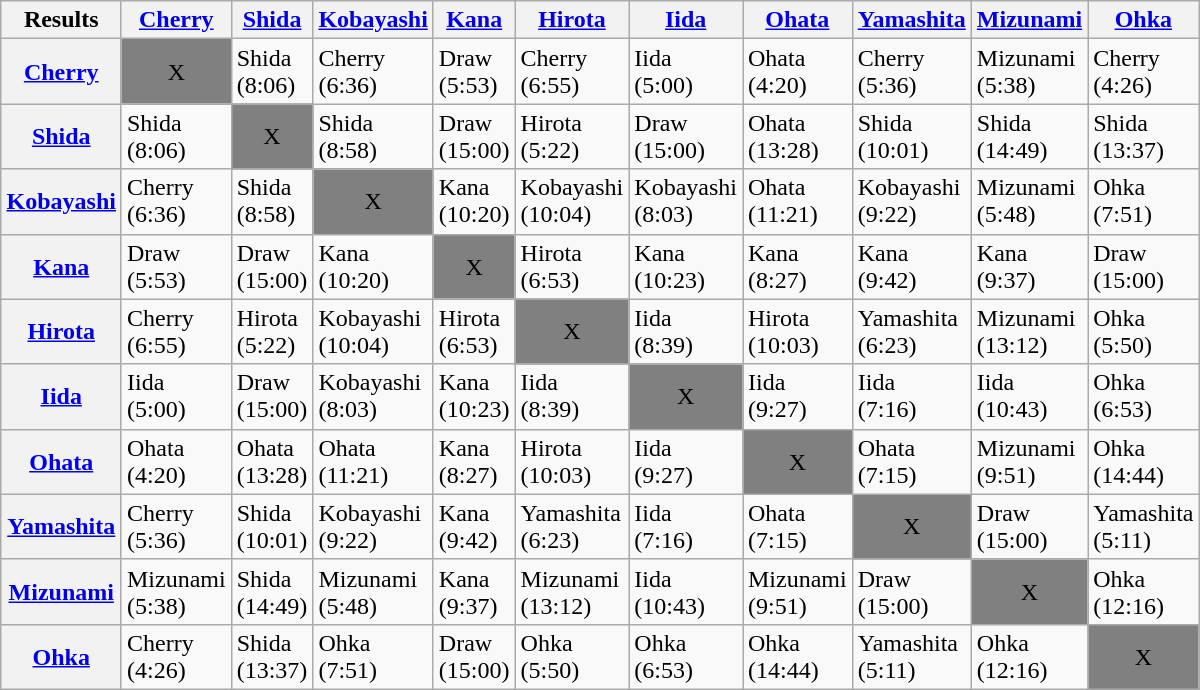<table class="wikitable" align=center style="margin: 1em auto 1em auto">
<tr>
<th>Results</th>
<th><a href='#'>Cherry</a></th>
<th><a href='#'>Shida</a></th>
<th><a href='#'>Kobayashi</a></th>
<th><a href='#'>Kana</a></th>
<th><a href='#'>Hirota</a></th>
<th><a href='#'>Iida</a></th>
<th><a href='#'>Ohata</a></th>
<th><a href='#'>Yamashita</a></th>
<th><a href='#'>Mizunami</a></th>
<th><a href='#'>Ohka</a></th>
</tr>
<tr>
<th><a href='#'>Cherry</a></th>
<td bgcolor=grey align="center">X</td>
<td>Shida<br>(8:06)</td>
<td>Cherry<br>(6:36)</td>
<td>Draw<br>(5:53)</td>
<td>Cherry<br>(6:55)</td>
<td>Iida<br>(5:00)</td>
<td>Ohata<br>(4:20)</td>
<td>Cherry<br>(5:36)</td>
<td>Mizunami<br>(5:38)</td>
<td>Cherry<br>(4:26)</td>
</tr>
<tr>
<th><a href='#'>Shida</a></th>
<td>Shida<br>(8:06)</td>
<td bgcolor=grey align="center">X</td>
<td>Shida<br>(8:58)</td>
<td>Draw<br>(15:00)</td>
<td>Hirota<br>(5:22)</td>
<td>Draw<br>(15:00)</td>
<td>Ohata<br>(13:28)</td>
<td>Shida<br>(10:01)</td>
<td>Shida<br>(14:49)</td>
<td>Shida<br>(13:37)</td>
</tr>
<tr>
<th><a href='#'>Kobayashi</a></th>
<td>Cherry<br>(6:36)</td>
<td>Shida<br>(8:58)</td>
<td bgcolor=grey align="center">X</td>
<td>Kana<br>(10:20)</td>
<td>Kobayashi<br>(10:04)</td>
<td>Kobayashi<br>(8:03)</td>
<td>Ohata<br>(11:21)</td>
<td>Kobayashi<br>(9:22)</td>
<td>Mizunami<br>(5:48)</td>
<td>Ohka<br>(7:51)</td>
</tr>
<tr>
<th><a href='#'>Kana</a></th>
<td>Draw<br>(5:53)</td>
<td>Draw<br>(15:00)</td>
<td>Kana<br>(10:20)</td>
<td bgcolor=grey align="center">X</td>
<td>Hirota<br>(6:53)</td>
<td>Kana<br>(10:23)</td>
<td>Kana<br>(8:27)</td>
<td>Kana<br>(9:42)</td>
<td>Kana<br>(9:37)</td>
<td>Draw<br>(15:00)</td>
</tr>
<tr>
<th><a href='#'>Hirota</a></th>
<td>Cherry<br>(6:55)</td>
<td>Hirota<br>(5:22)</td>
<td>Kobayashi<br>(10:04)</td>
<td>Hirota<br>(6:53)</td>
<td bgcolor=grey align="center">X</td>
<td>Iida<br>(8:39)</td>
<td>Hirota<br>(10:03)</td>
<td>Yamashita<br>(6:23)</td>
<td>Mizunami<br>(13:12)</td>
<td>Ohka<br>(5:50)</td>
</tr>
<tr>
<th><a href='#'>Iida</a></th>
<td>Iida<br>(5:00)</td>
<td>Draw<br>(15:00)</td>
<td>Kobayashi<br>(8:03)</td>
<td>Kana<br>(10:23)</td>
<td>Iida<br>(8:39)</td>
<td bgcolor=grey align="center">X</td>
<td>Iida<br>(9:27)</td>
<td>Iida<br>(7:16)</td>
<td>Iida<br>(10:43)</td>
<td>Ohka<br>(6:53)</td>
</tr>
<tr>
<th><a href='#'>Ohata</a></th>
<td>Ohata<br>(4:20)</td>
<td>Ohata<br>(13:28)</td>
<td>Ohata<br>(11:21)</td>
<td>Kana<br>(8:27)</td>
<td>Hirota<br>(10:03)</td>
<td>Iida<br>(9:27)</td>
<td bgcolor=grey align="center">X</td>
<td>Ohata<br>(7:15)</td>
<td>Mizunami<br>(9:51)</td>
<td>Ohka<br>(14:44)</td>
</tr>
<tr>
<th><a href='#'>Yamashita</a></th>
<td>Cherry<br>(5:36)</td>
<td>Shida<br>(10:01)</td>
<td>Kobayashi<br>(9:22)</td>
<td>Kana<br>(9:42)</td>
<td>Yamashita<br>(6:23)</td>
<td>Iida<br>(7:16)</td>
<td>Ohata<br>(7:15)</td>
<td bgcolor=grey align="center">X</td>
<td>Draw<br>(15:00)</td>
<td>Yamashita<br>(5:11)</td>
</tr>
<tr>
<th><a href='#'>Mizunami</a></th>
<td>Mizunami<br>(5:38)</td>
<td>Shida<br>(14:49)</td>
<td>Mizunami<br>(5:48)</td>
<td>Kana<br>(9:37)</td>
<td>Mizunami<br>(13:12)</td>
<td>Iida<br>(10:43)</td>
<td>Mizunami<br>(9:51)</td>
<td>Draw<br>(15:00)</td>
<td bgcolor=grey align="center">X</td>
<td>Ohka<br>(12:16)</td>
</tr>
<tr>
<th><a href='#'>Ohka</a></th>
<td>Cherry<br>(4:26)</td>
<td>Shida<br>(13:37)</td>
<td>Ohka<br>(7:51)</td>
<td>Draw<br>(15:00)</td>
<td>Ohka<br>(5:50)</td>
<td>Ohka<br>(6:53)</td>
<td>Ohka<br>(14:44)</td>
<td>Yamashita<br>(5:11)</td>
<td>Ohka<br>(12:16)</td>
<td bgcolor=grey align="center">X</td>
</tr>
</table>
